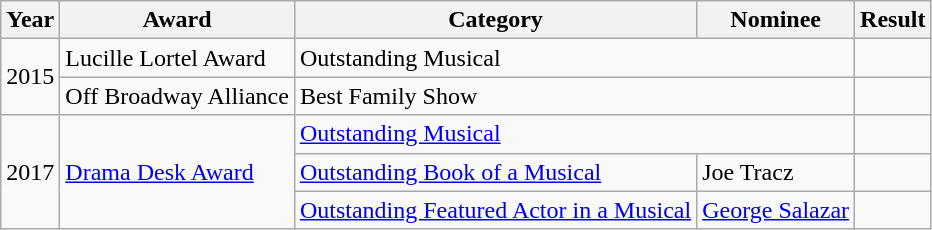<table class="wikitable">
<tr>
<th>Year</th>
<th>Award</th>
<th>Category</th>
<th>Nominee</th>
<th>Result</th>
</tr>
<tr>
<td rowspan="2">2015</td>
<td>Lucille Lortel Award</td>
<td colspan="2">Outstanding Musical</td>
<td></td>
</tr>
<tr>
<td>Off Broadway Alliance</td>
<td colspan="2">Best Family Show</td>
<td></td>
</tr>
<tr>
<td rowspan="3">2017</td>
<td rowspan="3"><a href='#'>Drama Desk Award</a></td>
<td colspan="2"><a href='#'>Outstanding Musical</a></td>
<td></td>
</tr>
<tr>
<td><a href='#'>Outstanding Book of a Musical</a></td>
<td>Joe Tracz</td>
<td></td>
</tr>
<tr>
<td><a href='#'>Outstanding Featured Actor in a Musical</a></td>
<td><a href='#'>George Salazar</a></td>
<td></td>
</tr>
</table>
